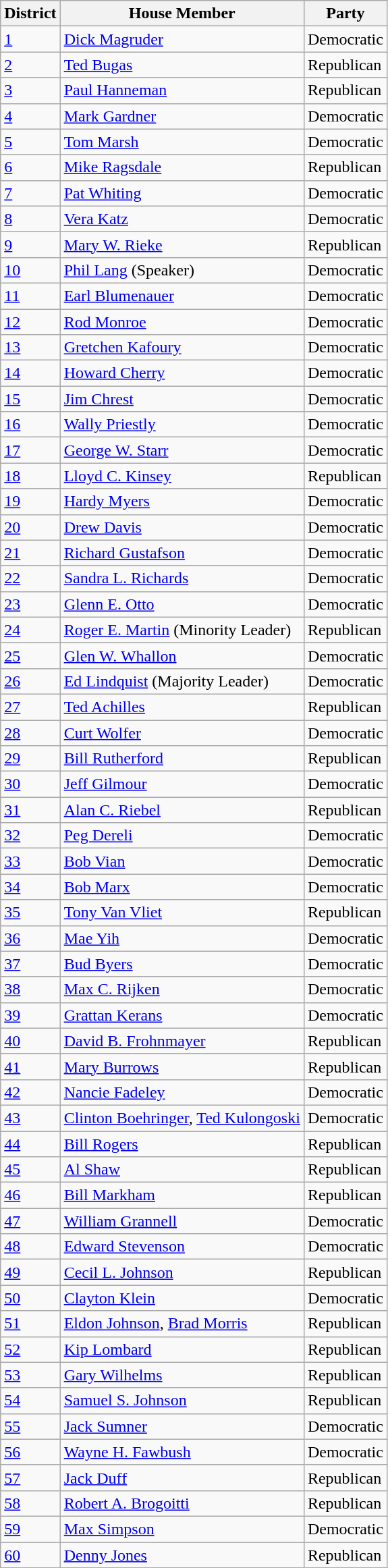<table class="wikitable">
<tr>
<th>District</th>
<th>House Member</th>
<th>Party</th>
</tr>
<tr>
<td><a href='#'>1</a></td>
<td><a href='#'>Dick Magruder</a></td>
<td>Democratic</td>
</tr>
<tr>
<td><a href='#'>2</a></td>
<td><a href='#'>Ted Bugas</a></td>
<td>Republican</td>
</tr>
<tr>
<td><a href='#'>3</a></td>
<td><a href='#'>Paul Hanneman</a></td>
<td>Republican</td>
</tr>
<tr>
<td><a href='#'>4</a></td>
<td><a href='#'>Mark Gardner</a></td>
<td>Democratic</td>
</tr>
<tr>
<td><a href='#'>5</a></td>
<td><a href='#'>Tom Marsh</a></td>
<td>Democratic</td>
</tr>
<tr>
<td><a href='#'>6</a></td>
<td><a href='#'>Mike Ragsdale</a></td>
<td>Republican</td>
</tr>
<tr>
<td><a href='#'>7</a></td>
<td><a href='#'>Pat Whiting</a></td>
<td>Democratic</td>
</tr>
<tr>
<td><a href='#'>8</a></td>
<td><a href='#'>Vera Katz</a></td>
<td>Democratic</td>
</tr>
<tr>
<td><a href='#'>9</a></td>
<td><a href='#'>Mary W. Rieke</a></td>
<td>Republican</td>
</tr>
<tr>
<td><a href='#'>10</a></td>
<td><a href='#'>Phil Lang</a> (Speaker)</td>
<td>Democratic</td>
</tr>
<tr>
<td><a href='#'>11</a></td>
<td><a href='#'>Earl Blumenauer</a></td>
<td>Democratic</td>
</tr>
<tr>
<td><a href='#'>12</a></td>
<td><a href='#'>Rod Monroe</a></td>
<td>Democratic</td>
</tr>
<tr>
<td><a href='#'>13</a></td>
<td><a href='#'>Gretchen Kafoury</a></td>
<td>Democratic</td>
</tr>
<tr>
<td><a href='#'>14</a></td>
<td><a href='#'>Howard Cherry</a></td>
<td>Democratic</td>
</tr>
<tr>
<td><a href='#'>15</a></td>
<td><a href='#'>Jim Chrest</a></td>
<td>Democratic</td>
</tr>
<tr>
<td><a href='#'>16</a></td>
<td><a href='#'>Wally Priestly</a></td>
<td>Democratic</td>
</tr>
<tr>
<td><a href='#'>17</a></td>
<td><a href='#'>George W. Starr</a></td>
<td>Democratic</td>
</tr>
<tr>
<td><a href='#'>18</a></td>
<td><a href='#'>Lloyd C. Kinsey</a></td>
<td>Republican</td>
</tr>
<tr>
<td><a href='#'>19</a></td>
<td><a href='#'>Hardy Myers</a></td>
<td>Democratic</td>
</tr>
<tr>
<td><a href='#'>20</a></td>
<td><a href='#'>Drew Davis</a></td>
<td>Democratic</td>
</tr>
<tr>
<td><a href='#'>21</a></td>
<td><a href='#'>Richard Gustafson</a></td>
<td>Democratic</td>
</tr>
<tr>
<td><a href='#'>22</a></td>
<td><a href='#'>Sandra L. Richards</a></td>
<td>Democratic</td>
</tr>
<tr>
<td><a href='#'>23</a></td>
<td><a href='#'>Glenn E. Otto</a></td>
<td>Democratic</td>
</tr>
<tr>
<td><a href='#'>24</a></td>
<td><a href='#'>Roger E. Martin</a> (Minority Leader)</td>
<td>Republican</td>
</tr>
<tr>
<td><a href='#'>25</a></td>
<td><a href='#'>Glen W. Whallon</a></td>
<td>Democratic</td>
</tr>
<tr>
<td><a href='#'>26</a></td>
<td><a href='#'>Ed Lindquist</a> (Majority Leader)</td>
<td>Democratic</td>
</tr>
<tr>
<td><a href='#'>27</a></td>
<td><a href='#'>Ted Achilles</a></td>
<td>Republican</td>
</tr>
<tr>
<td><a href='#'>28</a></td>
<td><a href='#'>Curt Wolfer</a></td>
<td>Democratic</td>
</tr>
<tr>
<td><a href='#'>29</a></td>
<td><a href='#'>Bill Rutherford</a></td>
<td>Republican</td>
</tr>
<tr>
<td><a href='#'>30</a></td>
<td><a href='#'>Jeff Gilmour</a></td>
<td>Democratic</td>
</tr>
<tr>
<td><a href='#'>31</a></td>
<td><a href='#'>Alan C. Riebel</a></td>
<td>Republican</td>
</tr>
<tr>
<td><a href='#'>32</a></td>
<td><a href='#'>Peg Dereli</a></td>
<td>Democratic</td>
</tr>
<tr>
<td><a href='#'>33</a></td>
<td><a href='#'>Bob Vian</a></td>
<td>Democratic</td>
</tr>
<tr>
<td><a href='#'>34</a></td>
<td><a href='#'>Bob Marx</a></td>
<td>Democratic</td>
</tr>
<tr>
<td><a href='#'>35</a></td>
<td><a href='#'>Tony Van Vliet</a></td>
<td>Republican</td>
</tr>
<tr>
<td><a href='#'>36</a></td>
<td><a href='#'>Mae Yih</a></td>
<td>Democratic</td>
</tr>
<tr>
<td><a href='#'>37</a></td>
<td><a href='#'>Bud Byers</a></td>
<td>Democratic</td>
</tr>
<tr>
<td><a href='#'>38</a></td>
<td><a href='#'>Max C. Rijken</a></td>
<td>Democratic</td>
</tr>
<tr>
<td><a href='#'>39</a></td>
<td><a href='#'>Grattan Kerans</a></td>
<td>Democratic</td>
</tr>
<tr>
<td><a href='#'>40</a></td>
<td><a href='#'>David B. Frohnmayer</a></td>
<td>Republican</td>
</tr>
<tr>
<td><a href='#'>41</a></td>
<td><a href='#'>Mary Burrows</a></td>
<td>Republican</td>
</tr>
<tr>
<td><a href='#'>42</a></td>
<td><a href='#'>Nancie Fadeley</a></td>
<td>Democratic</td>
</tr>
<tr>
<td><a href='#'>43</a></td>
<td><a href='#'>Clinton Boehringer</a>, <a href='#'>Ted Kulongoski</a></td>
<td>Democratic</td>
</tr>
<tr>
<td><a href='#'>44</a></td>
<td><a href='#'>Bill Rogers</a></td>
<td>Republican</td>
</tr>
<tr>
<td><a href='#'>45</a></td>
<td><a href='#'>Al Shaw</a></td>
<td>Republican</td>
</tr>
<tr>
<td><a href='#'>46</a></td>
<td><a href='#'>Bill Markham</a></td>
<td>Republican</td>
</tr>
<tr>
<td><a href='#'>47</a></td>
<td><a href='#'>William Grannell</a></td>
<td>Democratic</td>
</tr>
<tr>
<td><a href='#'>48</a></td>
<td><a href='#'>Edward Stevenson</a></td>
<td>Democratic</td>
</tr>
<tr>
<td><a href='#'>49</a></td>
<td><a href='#'>Cecil L. Johnson</a></td>
<td>Republican</td>
</tr>
<tr>
<td><a href='#'>50</a></td>
<td><a href='#'>Clayton Klein</a></td>
<td>Democratic</td>
</tr>
<tr>
<td><a href='#'>51</a></td>
<td><a href='#'>Eldon Johnson</a>, <a href='#'>Brad Morris</a></td>
<td>Republican</td>
</tr>
<tr>
<td><a href='#'>52</a></td>
<td><a href='#'>Kip Lombard</a></td>
<td>Republican</td>
</tr>
<tr>
<td><a href='#'>53</a></td>
<td><a href='#'>Gary Wilhelms</a></td>
<td>Republican</td>
</tr>
<tr>
<td><a href='#'>54</a></td>
<td><a href='#'>Samuel S. Johnson</a></td>
<td>Republican</td>
</tr>
<tr>
<td><a href='#'>55</a></td>
<td><a href='#'>Jack Sumner</a></td>
<td>Democratic</td>
</tr>
<tr>
<td><a href='#'>56</a></td>
<td><a href='#'>Wayne H. Fawbush</a></td>
<td>Democratic</td>
</tr>
<tr>
<td><a href='#'>57</a></td>
<td><a href='#'>Jack Duff</a></td>
<td>Republican</td>
</tr>
<tr>
<td><a href='#'>58</a></td>
<td><a href='#'>Robert A. Brogoitti</a></td>
<td>Republican</td>
</tr>
<tr>
<td><a href='#'>59</a></td>
<td><a href='#'>Max Simpson</a></td>
<td>Democratic</td>
</tr>
<tr>
<td><a href='#'>60</a></td>
<td><a href='#'>Denny Jones</a></td>
<td>Republican</td>
</tr>
</table>
